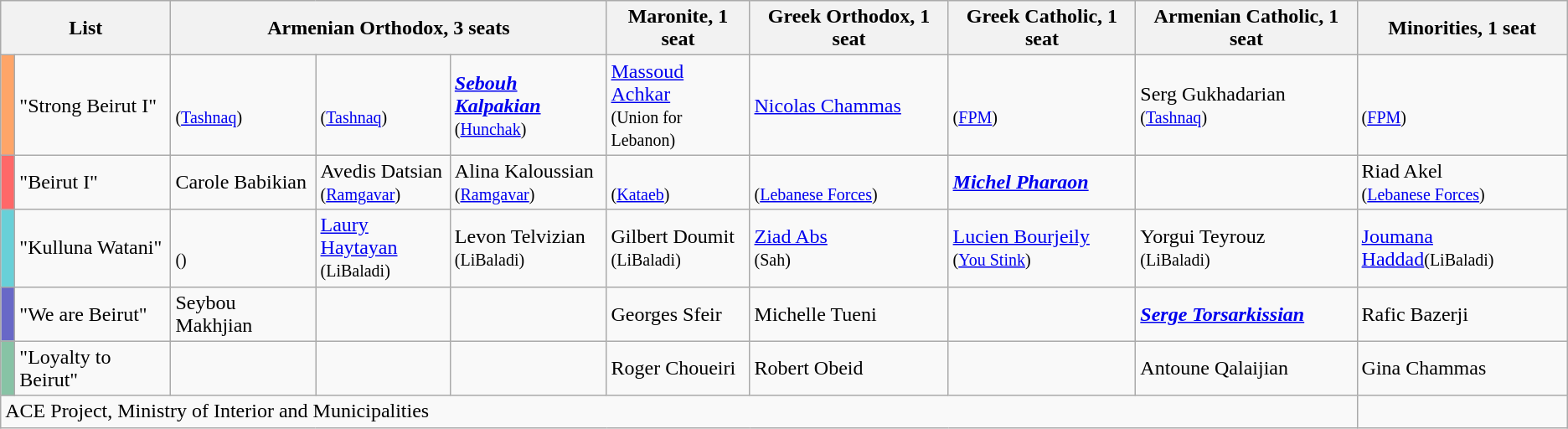<table class="wikitable" style="text-align:left">
<tr>
<th colspan="2">List</th>
<th colspan="3">Armenian Orthodox, 3 seats</th>
<th>Maronite, 1 seat</th>
<th>Greek Orthodox, 1 seat</th>
<th>Greek Catholic, 1 seat</th>
<th>Armenian Catholic, 1 seat</th>
<th>Minorities, 1 seat</th>
</tr>
<tr>
<td align=left, style="background-color:#ffa568"> </td>
<td align="left">"Strong Beirut I"</td>
<td><br><small>(<a href='#'>Tashnaq</a>)</small></td>
<td><br><small>(<a href='#'>Tashnaq</a>)</small></td>
<td><strong><em><a href='#'>Sebouh Kalpakian</a></em></strong><br><small>(<a href='#'>Hunchak</a>)</small></td>
<td><a href='#'>Massoud Achkar</a><br><small>(Union for Lebanon)</small></td>
<td><a href='#'>Nicolas Chammas</a></td>
<td><br><small>(<a href='#'>FPM</a>)</small></td>
<td>Serg Gukhadarian<br><small>(<a href='#'>Tashnaq</a>)</small></td>
<td><br><small>(<a href='#'>FPM</a>)</small></td>
</tr>
<tr>
<td align=left, style="background-color:#ff6868"> </td>
<td align="left">"Beirut I"</td>
<td>Carole Babikian</td>
<td>Avedis Datsian<br><small>(<a href='#'>Ramgavar</a>)</small></td>
<td>Alina Kaloussian<br><small>(<a href='#'>Ramgavar</a>)</small></td>
<td><br><small>(<a href='#'>Kataeb</a>)</small></td>
<td><br><small>(<a href='#'>Lebanese Forces</a>)</small></td>
<td><strong><em><a href='#'>Michel Pharaon</a></em></strong></td>
<td></td>
<td>Riad Akel<br><small>(<a href='#'>Lebanese Forces</a>)</small></td>
</tr>
<tr>
<td align=left, style="background-color:#68d0d8"> </td>
<td align="left">"Kulluna Watani"</td>
<td><br><small>()</small></td>
<td><a href='#'>Laury Haytayan</a><br><small>(LiBaladi)</small></td>
<td>Levon Telvizian<br><small>(LiBaladi)</small></td>
<td>Gilbert Doumit<br><small>(LiBaladi)</small></td>
<td><a href='#'>Ziad Abs</a><br><small>(Sah)</small></td>
<td><a href='#'>Lucien Bourjeily</a><br><small>(<a href='#'>You Stink</a>)</small></td>
<td>Yorgui Teyrouz<br><small>(LiBaladi)</small></td>
<td><a href='#'>Joumana Haddad</a><small>(LiBaladi)</small></td>
</tr>
<tr>
<td align=left, style="background-color:#6868c7"> </td>
<td align="left">"We are Beirut"</td>
<td>Seybou Makhjian</td>
<td></td>
<td></td>
<td>Georges Sfeir</td>
<td>Michelle Tueni</td>
<td></td>
<td><strong><em><a href='#'>Serge Torsarkissian</a></em></strong></td>
<td>Rafic Bazerji</td>
</tr>
<tr>
<td align=left, style="background-color:#87c3a5"></td>
<td align="left">"Loyalty to Beirut"</td>
<td></td>
<td></td>
<td></td>
<td>Roger Choueiri</td>
<td>Robert Obeid</td>
<td></td>
<td>Antoune Qalaijian</td>
<td>Gina Chammas</td>
</tr>
<tr>
<td colspan="9" style="text-align:left;">ACE Project, Ministry of Interior and Municipalities</td>
</tr>
</table>
